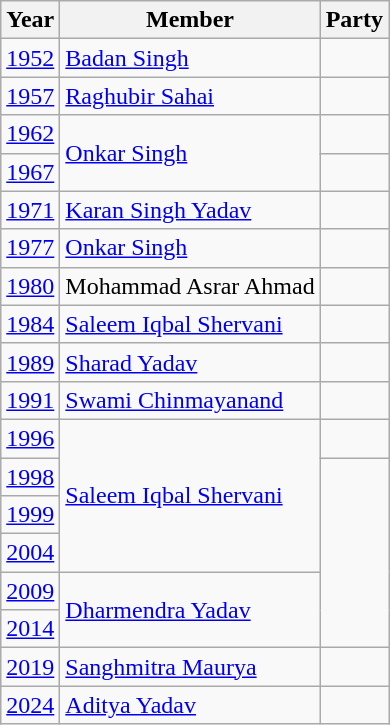<table class="wikitable sortable">
<tr>
<th>Year</th>
<th>Member</th>
<th colspan="2">Party</th>
</tr>
<tr>
<td><a href='#'>1952</a></td>
<td><a href='#'>Badan Singh</a></td>
<td></td>
</tr>
<tr>
<td><a href='#'>1957</a></td>
<td><a href='#'>Raghubir Sahai</a></td>
</tr>
<tr>
<td><a href='#'>1962</a></td>
<td rowspan="2"><a href='#'>Onkar Singh</a></td>
<td></td>
</tr>
<tr>
<td><a href='#'>1967</a></td>
</tr>
<tr>
<td><a href='#'>1971</a></td>
<td><a href='#'>Karan Singh Yadav</a></td>
<td></td>
</tr>
<tr>
<td><a href='#'>1977</a></td>
<td><a href='#'>Onkar Singh</a></td>
<td></td>
</tr>
<tr>
<td><a href='#'>1980</a></td>
<td>Mohammad Asrar Ahmad</td>
<td></td>
</tr>
<tr>
<td><a href='#'>1984</a></td>
<td><a href='#'>Saleem Iqbal Shervani</a></td>
</tr>
<tr>
<td><a href='#'>1989</a></td>
<td><a href='#'>Sharad Yadav</a></td>
<td></td>
</tr>
<tr>
<td><a href='#'>1991</a></td>
<td><a href='#'>Swami Chinmayanand</a></td>
<td></td>
</tr>
<tr>
<td><a href='#'>1996</a></td>
<td rowspan="4"><a href='#'>Saleem Iqbal Shervani</a></td>
<td></td>
</tr>
<tr>
<td><a href='#'>1998</a></td>
</tr>
<tr>
<td><a href='#'>1999</a></td>
</tr>
<tr>
<td><a href='#'>2004</a></td>
</tr>
<tr>
<td><a href='#'>2009</a></td>
<td rowspan="2"><a href='#'>Dharmendra Yadav</a></td>
</tr>
<tr>
<td><a href='#'>2014</a></td>
</tr>
<tr>
<td><a href='#'>2019</a></td>
<td><a href='#'>Sanghmitra Maurya</a></td>
<td></td>
</tr>
<tr>
<td><a href='#'>2024</a></td>
<td><a href='#'>Aditya Yadav</a></td>
<td></td>
</tr>
</table>
